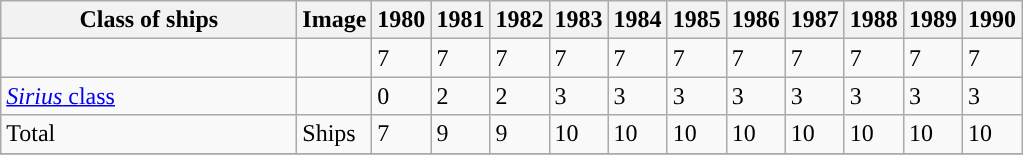<table class="wikitable sortable collapsible collapsed">
<tr>
<th style="width:29%;">Class of ships</th>
<th>Image</th>
<th>1980</th>
<th>1981</th>
<th>1982</th>
<th>1983</th>
<th>1984</th>
<th>1985</th>
<th>1986</th>
<th>1987</th>
<th>1988</th>
<th>1989</th>
<th>1990</th>
</tr>
<tr valign="top">
<td></td>
<td></td>
<td>7</td>
<td>7</td>
<td>7</td>
<td>7</td>
<td>7</td>
<td>7</td>
<td>7</td>
<td>7</td>
<td>7</td>
<td>7</td>
<td>7</td>
</tr>
<tr valign="top">
<td><a href='#'><em>Sirius</em> class</a></td>
<td></td>
<td>0</td>
<td>2</td>
<td>2</td>
<td>3</td>
<td>3</td>
<td>3</td>
<td>3</td>
<td>3</td>
<td>3</td>
<td>3</td>
<td>3</td>
</tr>
<tr valign="top">
<td>Total</td>
<td>Ships</td>
<td>7</td>
<td>9</td>
<td>9</td>
<td>10</td>
<td>10</td>
<td>10</td>
<td>10</td>
<td>10</td>
<td>10</td>
<td>10</td>
<td>10</td>
</tr>
<tr>
</tr>
</table>
